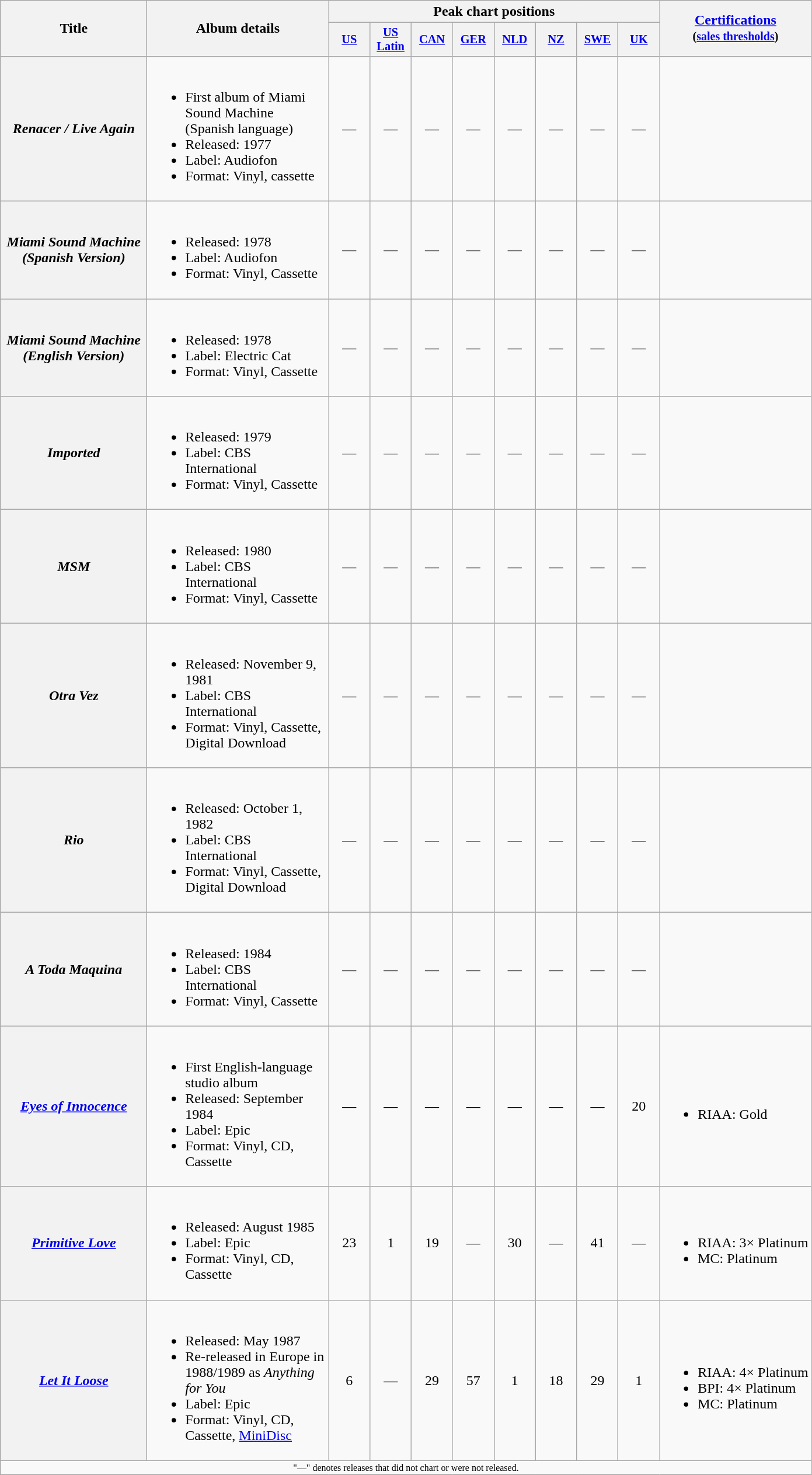<table class="wikitable plainrowheaders">
<tr>
<th scope="col" rowspan="2" style="width:10em;">Title</th>
<th rowspan="2" style="width:200px;">Album details</th>
<th colspan="8">Peak chart positions</th>
<th rowspan="2"><a href='#'>Certifications</a><br><small>(<a href='#'>sales thresholds</a>)</small></th>
</tr>
<tr>
<th style="width:3em;font-size:85%"><a href='#'>US</a><br></th>
<th style="width:3em;font-size:85%"><a href='#'>US Latin</a><br></th>
<th style="width:3em;font-size:85%"><a href='#'>CAN</a><br></th>
<th style="width:3em;font-size:85%"><a href='#'>GER</a><br></th>
<th style="width:3em;font-size:85%"><a href='#'>NLD</a><br></th>
<th style="width:3em;font-size:85%"><a href='#'>NZ</a><br></th>
<th style="width:3em;font-size:85%"><a href='#'>SWE</a><br></th>
<th style="width:3em;font-size:85%"><a href='#'>UK</a><br></th>
</tr>
<tr>
<th scope="row"><em>Renacer / Live Again</em></th>
<td><br><ul><li>First album of Miami Sound Machine (Spanish language)</li><li>Released: 1977</li><li>Label: Audiofon</li><li>Format: Vinyl, cassette</li></ul></td>
<td align="center">—</td>
<td align="center">—</td>
<td align="center">—</td>
<td align="center">—</td>
<td align="center">—</td>
<td align="center">—</td>
<td align="center">—</td>
<td align="center">—</td>
<td></td>
</tr>
<tr>
<th scope="row"><em>Miami Sound Machine (Spanish Version)</em></th>
<td><br><ul><li>Released: 1978</li><li>Label: Audiofon</li><li>Format: Vinyl, Cassette</li></ul></td>
<td align="center">—</td>
<td align="center">—</td>
<td align="center">—</td>
<td align="center">—</td>
<td align="center">—</td>
<td align="center">—</td>
<td align="center">—</td>
<td align="center">—</td>
<td></td>
</tr>
<tr>
<th scope="row"><em>Miami Sound Machine (English Version)</em></th>
<td><br><ul><li>Released: 1978</li><li>Label: Electric Cat</li><li>Format: Vinyl, Cassette</li></ul></td>
<td align="center">—</td>
<td align="center">—</td>
<td align="center">—</td>
<td align="center">—</td>
<td align="center">—</td>
<td align="center">—</td>
<td align="center">—</td>
<td align="center">—</td>
<td></td>
</tr>
<tr>
<th scope="row"><em>Imported</em></th>
<td><br><ul><li>Released: 1979</li><li>Label: CBS International</li><li>Format: Vinyl, Cassette</li></ul></td>
<td align="center">—</td>
<td align="center">—</td>
<td align="center">—</td>
<td align="center">—</td>
<td align="center">—</td>
<td align="center">—</td>
<td align="center">—</td>
<td align="center">—</td>
<td></td>
</tr>
<tr>
<th scope="row"><em>MSM</em></th>
<td><br><ul><li>Released: 1980</li><li>Label: CBS International</li><li>Format: Vinyl, Cassette</li></ul></td>
<td align="center">—</td>
<td align="center">—</td>
<td align="center">—</td>
<td align="center">—</td>
<td align="center">—</td>
<td align="center">—</td>
<td align="center">—</td>
<td align="center">—</td>
<td></td>
</tr>
<tr>
<th scope="row"><em>Otra Vez</em></th>
<td><br><ul><li>Released: November 9, 1981</li><li>Label: CBS International</li><li>Format: Vinyl, Cassette, Digital Download</li></ul></td>
<td align="center">—</td>
<td align="center">—</td>
<td align="center">—</td>
<td align="center">—</td>
<td align="center">—</td>
<td align="center">—</td>
<td align="center">—</td>
<td align="center">—</td>
<td></td>
</tr>
<tr>
<th scope="row"><em>Rio</em></th>
<td><br><ul><li>Released: October 1, 1982</li><li>Label: CBS International</li><li>Format: Vinyl, Cassette, Digital Download</li></ul></td>
<td align="center">—</td>
<td align="center">—</td>
<td align="center">—</td>
<td align="center">—</td>
<td align="center">—</td>
<td align="center">—</td>
<td align="center">—</td>
<td align="center">—</td>
<td></td>
</tr>
<tr>
<th scope="row"><em>A Toda Maquina</em></th>
<td><br><ul><li>Released: 1984</li><li>Label: CBS International</li><li>Format: Vinyl, Cassette</li></ul></td>
<td align="center">—</td>
<td align="center">—</td>
<td align="center">—</td>
<td align="center">—</td>
<td align="center">—</td>
<td align="center">—</td>
<td align="center">—</td>
<td align="center">—</td>
<td></td>
</tr>
<tr>
<th scope="row"><em><a href='#'>Eyes of Innocence</a></em></th>
<td><br><ul><li>First English-language studio album</li><li>Released: September 1984</li><li>Label: Epic</li><li>Format: Vinyl, CD, Cassette</li></ul></td>
<td align="center">—</td>
<td align="center">—</td>
<td align="center">—</td>
<td align="center">—</td>
<td align="center">—</td>
<td align="center">—</td>
<td align="center">—</td>
<td align="center">20</td>
<td><br><ul><li>RIAA: Gold</li></ul></td>
</tr>
<tr>
<th scope="row"><em><a href='#'>Primitive Love</a></em></th>
<td><br><ul><li>Released: August 1985</li><li>Label: Epic</li><li>Format: Vinyl, CD, Cassette</li></ul></td>
<td align="center">23</td>
<td align="center">1</td>
<td align="center">19</td>
<td align="center">—</td>
<td align="center">30</td>
<td align="center">—</td>
<td align="center">41</td>
<td align="center">—</td>
<td><br><ul><li>RIAA: 3× Platinum</li><li>MC: Platinum</li></ul></td>
</tr>
<tr>
<th scope="row"><em><a href='#'>Let It Loose</a></em></th>
<td><br><ul><li>Released: May 1987</li><li>Re-released in Europe in 1988/1989 as <em>Anything for You</em></li><li>Label: Epic</li><li>Format: Vinyl, CD, Cassette, <a href='#'>MiniDisc</a></li></ul></td>
<td align="center">6</td>
<td align="center">—</td>
<td align="center">29</td>
<td align="center">57</td>
<td align="center">1</td>
<td align="center">18</td>
<td align="center">29</td>
<td align="center">1</td>
<td><br><ul><li>RIAA: 4× Platinum</li><li>BPI: 4× Platinum</li><li>MC: Platinum</li></ul></td>
</tr>
<tr>
<td colspan="25" style="font-size:8pt; text-align:center;">"—" denotes releases that did not chart or were not released.</td>
</tr>
</table>
